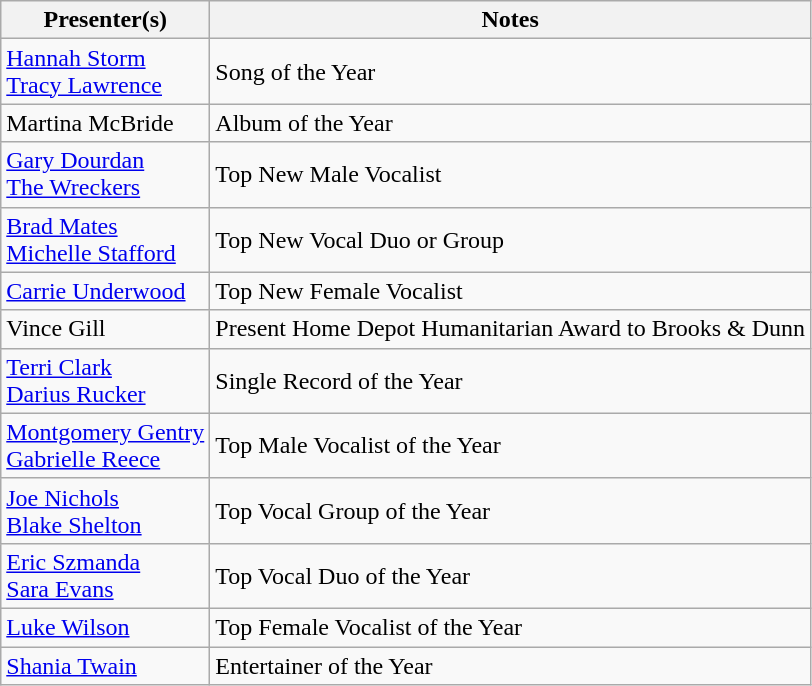<table class="wikitable">
<tr>
<th>Presenter(s)</th>
<th>Notes</th>
</tr>
<tr>
<td><a href='#'>Hannah Storm</a><br><a href='#'>Tracy Lawrence</a></td>
<td>Song of the Year</td>
</tr>
<tr>
<td>Martina McBride</td>
<td>Album of the Year</td>
</tr>
<tr>
<td><a href='#'>Gary Dourdan</a><br><a href='#'>The Wreckers</a></td>
<td>Top New Male Vocalist</td>
</tr>
<tr>
<td><a href='#'>Brad Mates</a><br><a href='#'>Michelle Stafford</a></td>
<td>Top New Vocal Duo or Group</td>
</tr>
<tr>
<td><a href='#'>Carrie Underwood</a></td>
<td>Top New Female Vocalist</td>
</tr>
<tr>
<td>Vince Gill</td>
<td>Present Home Depot Humanitarian Award to Brooks & Dunn</td>
</tr>
<tr>
<td><a href='#'>Terri Clark</a><br><a href='#'>Darius Rucker</a></td>
<td>Single Record of the Year</td>
</tr>
<tr>
<td><a href='#'>Montgomery Gentry</a><br><a href='#'>Gabrielle Reece</a></td>
<td>Top Male Vocalist of the Year</td>
</tr>
<tr>
<td><a href='#'>Joe Nichols</a><br><a href='#'>Blake Shelton</a></td>
<td>Top Vocal Group of the Year</td>
</tr>
<tr>
<td><a href='#'>Eric Szmanda</a><br><a href='#'>Sara Evans</a></td>
<td>Top Vocal Duo of the Year</td>
</tr>
<tr>
<td><a href='#'>Luke Wilson</a></td>
<td>Top Female Vocalist of the Year</td>
</tr>
<tr>
<td><a href='#'>Shania Twain</a></td>
<td>Entertainer of the Year</td>
</tr>
</table>
